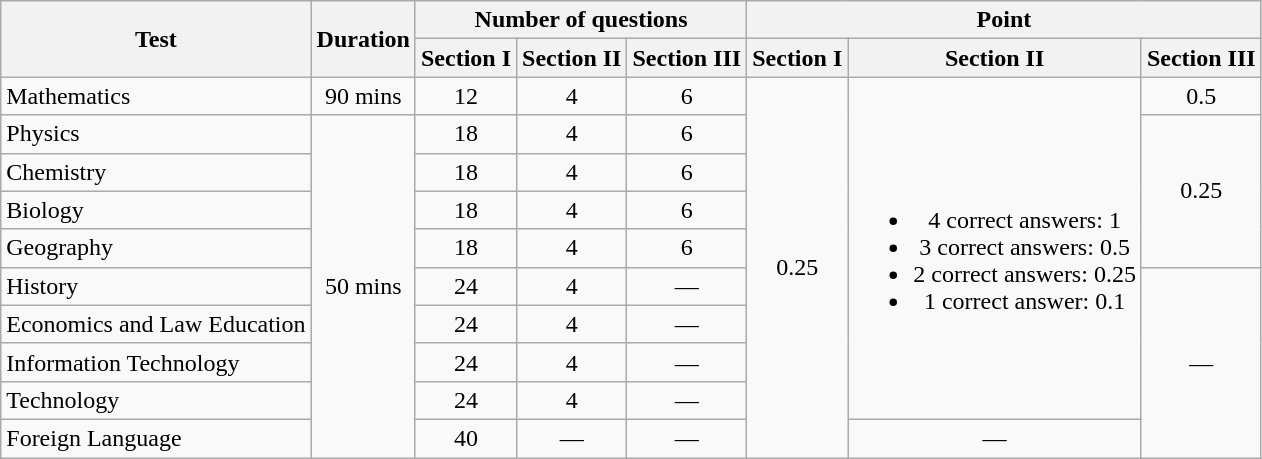<table class="wikitable">
<tr>
<th rowspan="2">Test</th>
<th rowspan="2">Duration</th>
<th colspan="3">Number of questions</th>
<th colspan="3">Point</th>
</tr>
<tr>
<th>Section I</th>
<th>Section II</th>
<th>Section III</th>
<th>Section I</th>
<th>Section II</th>
<th>Section III</th>
</tr>
<tr>
<td>Mathematics</td>
<td align="center">90 mins</td>
<td align="center">12</td>
<td align="center">4</td>
<td align="center">6</td>
<td rowspan="10" align="center">0.25</td>
<td rowspan="9" align="center"><br><ul><li>4 correct answers: 1</li><li>3 correct answers: 0.5</li><li>2 correct answers: 0.25</li><li>1 correct answer: 0.1</li></ul></td>
<td align="center">0.5</td>
</tr>
<tr>
<td>Physics</td>
<td rowspan="9" align="center">50 mins</td>
<td align="center">18</td>
<td align="center">4</td>
<td align="center">6</td>
<td rowspan="4" align="center">0.25</td>
</tr>
<tr>
<td>Chemistry</td>
<td align="center">18</td>
<td align="center">4</td>
<td align="center">6</td>
</tr>
<tr>
<td>Biology</td>
<td align="center">18</td>
<td align="center">4</td>
<td align="center">6</td>
</tr>
<tr>
<td>Geography</td>
<td align="center">18</td>
<td align="center">4</td>
<td align="center">6</td>
</tr>
<tr>
<td>History</td>
<td align="center">24</td>
<td align="center">4</td>
<td align="center">—</td>
<td rowspan="5" align="center">—</td>
</tr>
<tr>
<td>Economics and Law Education</td>
<td align="center">24</td>
<td align="center">4</td>
<td align="center">—</td>
</tr>
<tr>
<td>Information Technology</td>
<td align="center">24</td>
<td align="center">4</td>
<td align="center">—</td>
</tr>
<tr>
<td>Technology</td>
<td align="center">24</td>
<td align="center">4</td>
<td align="center">—</td>
</tr>
<tr>
<td>Foreign Language</td>
<td align="center">40</td>
<td align="center">—</td>
<td align="center">—</td>
<td align="center">—</td>
</tr>
</table>
